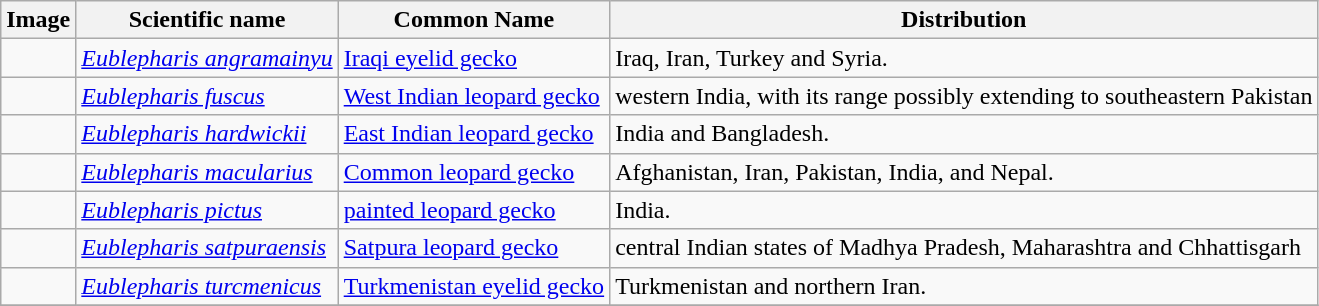<table class="wikitable">
<tr>
<th>Image</th>
<th>Scientific name</th>
<th>Common Name</th>
<th>Distribution</th>
</tr>
<tr>
<td></td>
<td><em><a href='#'>Eublepharis angramainyu</a></em></td>
<td><a href='#'>Iraqi eyelid gecko</a></td>
<td>Iraq, Iran, Turkey and Syria.</td>
</tr>
<tr>
<td></td>
<td><em><a href='#'>Eublepharis fuscus</a></em></td>
<td><a href='#'>West Indian leopard gecko</a></td>
<td>western India, with its range possibly extending to southeastern Pakistan</td>
</tr>
<tr>
<td></td>
<td><em><a href='#'>Eublepharis hardwickii</a></em></td>
<td><a href='#'>East Indian leopard gecko</a></td>
<td>India and Bangladesh.</td>
</tr>
<tr>
<td></td>
<td><em><a href='#'>Eublepharis macularius</a></em></td>
<td><a href='#'>Common leopard gecko</a></td>
<td>Afghanistan, Iran, Pakistan, India, and Nepal.</td>
</tr>
<tr>
<td></td>
<td><em><a href='#'>Eublepharis pictus</a></em></td>
<td><a href='#'>painted leopard gecko</a></td>
<td>India.</td>
</tr>
<tr>
<td></td>
<td><em><a href='#'>Eublepharis satpuraensis</a></em></td>
<td><a href='#'>Satpura leopard gecko</a></td>
<td>central Indian states of Madhya Pradesh, Maharashtra and Chhattisgarh</td>
</tr>
<tr>
<td></td>
<td><em><a href='#'>Eublepharis turcmenicus</a></em></td>
<td><a href='#'>Turkmenistan eyelid gecko</a></td>
<td>Turkmenistan and northern Iran.</td>
</tr>
<tr>
</tr>
</table>
